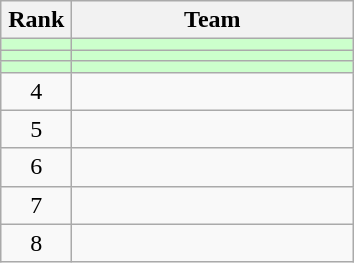<table class="wikitable" style="text-align: center;">
<tr>
<th width=40>Rank</th>
<th width=180>Team</th>
</tr>
<tr bgcolor=#CCFFCC>
<td></td>
<td style="text-align:left;"></td>
</tr>
<tr bgcolor=#CCFFCC>
<td></td>
<td style="text-align:left;"></td>
</tr>
<tr bgcolor=#CCFFCC>
<td></td>
<td style="text-align:left;"></td>
</tr>
<tr align=center>
<td>4</td>
<td style="text-align:left;"></td>
</tr>
<tr align=center>
<td>5</td>
<td style="text-align:left;"></td>
</tr>
<tr align=center>
<td>6</td>
<td style="text-align:left;"></td>
</tr>
<tr align=center>
<td>7</td>
<td style="text-align:left;"></td>
</tr>
<tr align=center>
<td>8</td>
<td style="text-align:left;"></td>
</tr>
</table>
